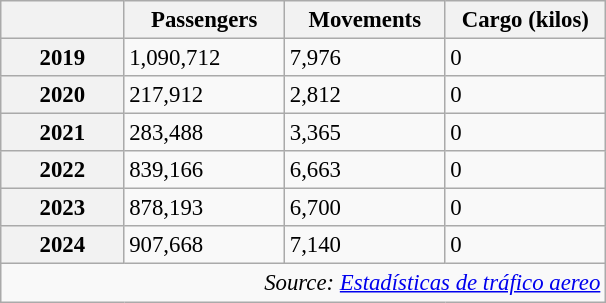<table class="wikitable sortable" style="font-size: 95%">
<tr>
<th style="width:75px"></th>
<th style="width:100px">Passengers</th>
<th style="width:100px">Movements</th>
<th style="width:100px">Cargo (kilos)</th>
</tr>
<tr>
<th>2019</th>
<td>1,090,712</td>
<td>7,976</td>
<td>0</td>
</tr>
<tr>
<th>2020</th>
<td>217,912</td>
<td>2,812</td>
<td>0</td>
</tr>
<tr>
<th>2021</th>
<td>283,488</td>
<td>3,365</td>
<td>0</td>
</tr>
<tr>
<th>2022</th>
<td>839,166</td>
<td>6,663</td>
<td>0</td>
</tr>
<tr>
<th>2023</th>
<td>878,193</td>
<td>6,700</td>
<td>0</td>
</tr>
<tr>
<th>2024</th>
<td>907,668</td>
<td>7,140</td>
<td>0</td>
</tr>
<tr>
<td colspan="4" style="text-align:right;"><em>Source: <a href='#'>Estadísticas de tráfico aereo</a></em></td>
</tr>
</table>
